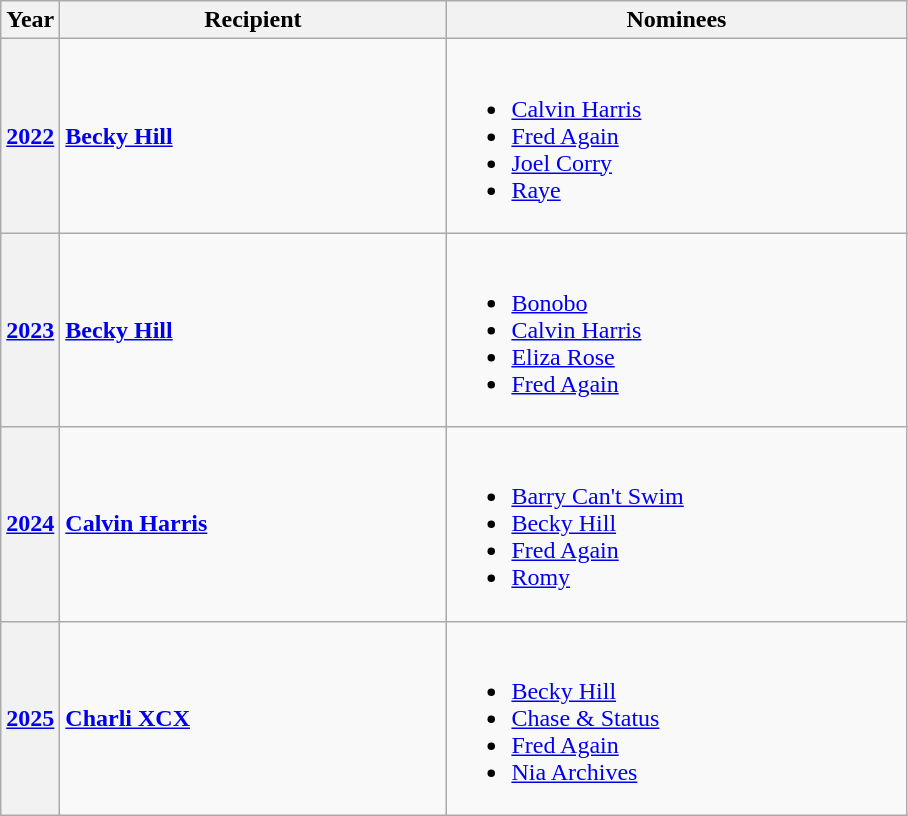<table class="wikitable sortable">
<tr>
<th>Year</th>
<th width=250px>Recipient</th>
<th width=300px class=unsortable>Nominees</th>
</tr>
<tr>
<th><a href='#'>2022</a></th>
<td><strong><a href='#'>Becky Hill</a></strong></td>
<td><br><ul><li><a href='#'>Calvin Harris</a></li><li><a href='#'>Fred Again</a></li><li><a href='#'>Joel Corry</a></li><li><a href='#'>Raye</a></li></ul></td>
</tr>
<tr>
<th><a href='#'>2023</a></th>
<td><strong><a href='#'>Becky Hill</a></strong></td>
<td><br><ul><li><a href='#'>Bonobo</a></li><li><a href='#'>Calvin Harris</a></li><li><a href='#'>Eliza Rose</a></li><li><a href='#'>Fred Again</a></li></ul></td>
</tr>
<tr>
<th><a href='#'>2024</a></th>
<td><strong><a href='#'>Calvin Harris</a></strong></td>
<td><br><ul><li><a href='#'>Barry Can't Swim</a></li><li><a href='#'>Becky Hill</a></li><li><a href='#'>Fred Again</a></li><li><a href='#'>Romy</a></li></ul></td>
</tr>
<tr>
<th><a href='#'>2025</a></th>
<td><strong> <a href='#'>Charli XCX</a></strong></td>
<td><br><ul><li><a href='#'>Becky Hill</a></li><li><a href='#'>Chase & Status</a></li><li><a href='#'>Fred Again</a></li><li><a href='#'>Nia Archives</a></li></ul></td>
</tr>
</table>
